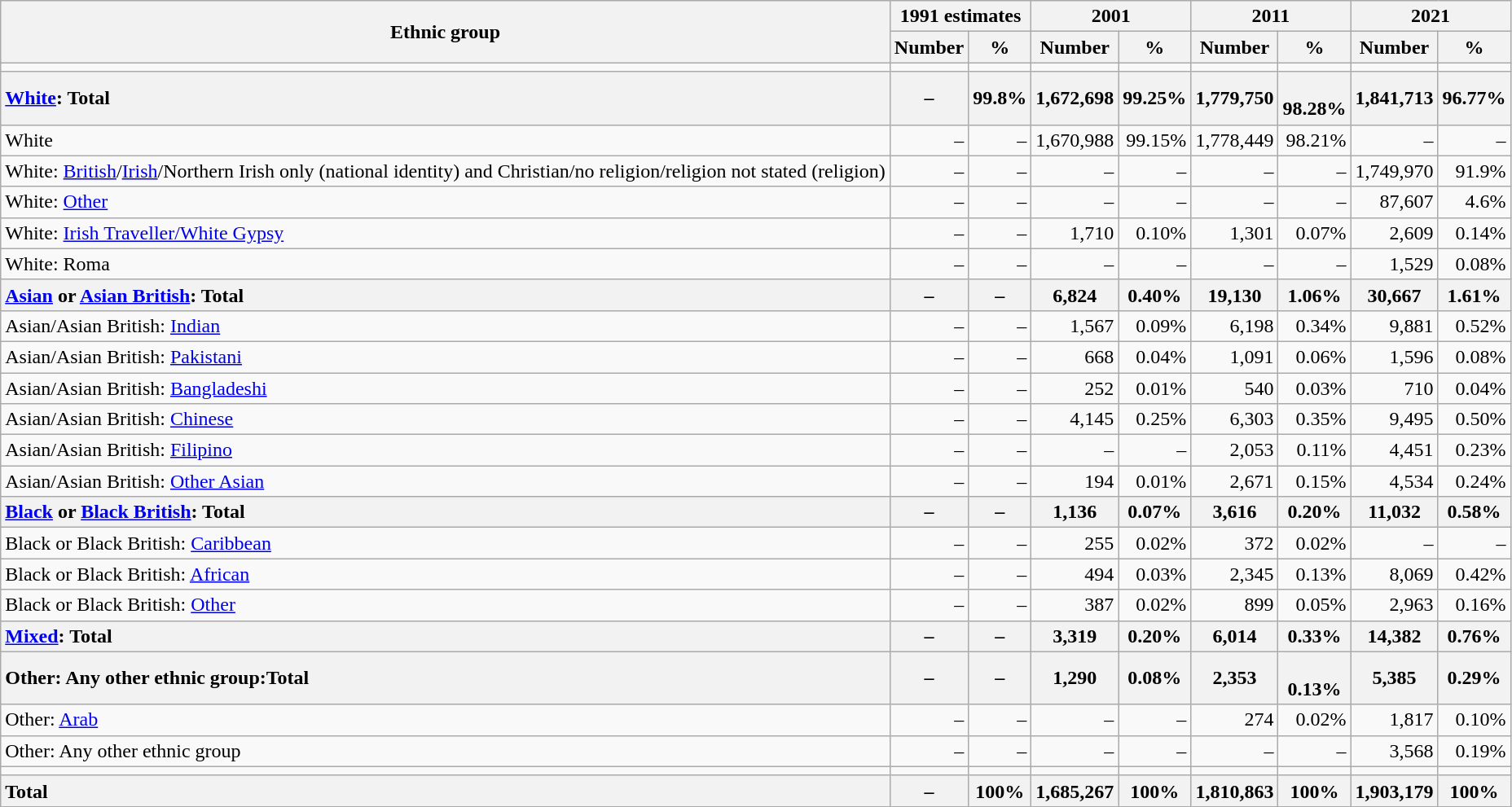<table class="wikitable sortable" style="text-align:right">
<tr>
<th rowspan="2">Ethnic group</th>
<th colspan="2">1991 estimates</th>
<th colspan="2">2001</th>
<th colspan="2">2011</th>
<th colspan="2">2021</th>
</tr>
<tr>
<th>Number</th>
<th>%</th>
<th>Number</th>
<th>%</th>
<th>Number</th>
<th>%</th>
<th>Number</th>
<th>%</th>
</tr>
<tr>
<td></td>
<td></td>
<td></td>
<td></td>
<td></td>
<td></td>
<td></td>
<td></td>
<td></td>
</tr>
<tr>
<th style="text-align:left"><a href='#'>White</a>: Total</th>
<th>–</th>
<th>99.8%</th>
<th>1,672,698</th>
<th>99.25%</th>
<th>1,779,750</th>
<th><br>98.28%</th>
<th>1,841,713</th>
<th>96.77%</th>
</tr>
<tr>
<td style="text-align:left">White</td>
<td>–</td>
<td>–</td>
<td>1,670,988</td>
<td>99.15%</td>
<td>1,778,449</td>
<td>98.21%</td>
<td>–</td>
<td>–</td>
</tr>
<tr>
<td>White: <a href='#'>British</a>/<a href='#'>Irish</a>/Northern Irish only (national identity) and Christian/no religion/religion not stated (religion)</td>
<td>–</td>
<td>–</td>
<td>–</td>
<td>–</td>
<td>–</td>
<td>–</td>
<td>1,749,970</td>
<td>91.9%</td>
</tr>
<tr>
<td style="text-align:left">White: <a href='#'>Other</a></td>
<td>–</td>
<td>–</td>
<td>–</td>
<td>–</td>
<td>–</td>
<td>–</td>
<td>87,607</td>
<td>4.6%</td>
</tr>
<tr>
<td style="text-align:left">White: <a href='#'>Irish Traveller/White Gypsy</a></td>
<td>–</td>
<td>–</td>
<td>1,710</td>
<td>0.10%</td>
<td>1,301</td>
<td>0.07%</td>
<td>2,609</td>
<td>0.14%</td>
</tr>
<tr>
<td style="text-align:left">White: Roma</td>
<td>–</td>
<td>–</td>
<td>–</td>
<td>–</td>
<td>–</td>
<td>–</td>
<td>1,529</td>
<td>0.08%</td>
</tr>
<tr>
<th style="text-align:left"><a href='#'>Asian</a> or <a href='#'>Asian British</a>: Total</th>
<th>–</th>
<th>–</th>
<th>6,824</th>
<th>0.40%</th>
<th>19,130</th>
<th>1.06%</th>
<th>30,667</th>
<th>1.61%</th>
</tr>
<tr>
<td style="text-align:left">Asian/Asian British: <a href='#'>Indian</a></td>
<td>–</td>
<td>–</td>
<td>1,567</td>
<td>0.09%</td>
<td>6,198</td>
<td>0.34%</td>
<td>9,881</td>
<td>0.52%</td>
</tr>
<tr>
<td style="text-align:left">Asian/Asian British: <a href='#'>Pakistani</a></td>
<td>–</td>
<td>–</td>
<td>668</td>
<td>0.04%</td>
<td>1,091</td>
<td>0.06%</td>
<td>1,596</td>
<td>0.08%</td>
</tr>
<tr>
<td style="text-align:left">Asian/Asian British: <a href='#'>Bangladeshi</a></td>
<td>–</td>
<td>–</td>
<td>252</td>
<td>0.01%</td>
<td>540</td>
<td>0.03%</td>
<td>710</td>
<td>0.04%</td>
</tr>
<tr>
<td style="text-align:left">Asian/Asian British: <a href='#'>Chinese</a></td>
<td>–</td>
<td>–</td>
<td>4,145</td>
<td>0.25%</td>
<td>6,303</td>
<td>0.35%</td>
<td>9,495</td>
<td>0.50%</td>
</tr>
<tr>
<td style="text-align:left">Asian/Asian British: <a href='#'>Filipino</a></td>
<td>–</td>
<td>–</td>
<td>–</td>
<td>–</td>
<td>2,053</td>
<td>0.11%</td>
<td>4,451</td>
<td>0.23%</td>
</tr>
<tr>
<td style="text-align:left">Asian/Asian British: <a href='#'>Other Asian</a></td>
<td>–</td>
<td>–</td>
<td>194</td>
<td>0.01%</td>
<td>2,671</td>
<td>0.15%</td>
<td>4,534</td>
<td>0.24%</td>
</tr>
<tr>
<th style="text-align:left"><a href='#'>Black</a> or <a href='#'>Black British</a>: Total</th>
<th>–</th>
<th>–</th>
<th>1,136</th>
<th>0.07%</th>
<th>3,616</th>
<th>0.20%</th>
<th>11,032</th>
<th>0.58%</th>
</tr>
<tr>
<td style="text-align:left">Black or Black British: <a href='#'>Caribbean</a></td>
<td>–</td>
<td>–</td>
<td>255</td>
<td>0.02%</td>
<td>372</td>
<td>0.02%</td>
<td>–</td>
<td>–</td>
</tr>
<tr>
<td style="text-align:left">Black or Black British: <a href='#'>African</a></td>
<td>–</td>
<td>–</td>
<td>494</td>
<td>0.03%</td>
<td>2,345</td>
<td>0.13%</td>
<td>8,069</td>
<td>0.42%</td>
</tr>
<tr>
<td style="text-align:left">Black or Black British: <a href='#'>Other</a></td>
<td>–</td>
<td>–</td>
<td>387</td>
<td>0.02%</td>
<td>899</td>
<td>0.05%</td>
<td>2,963</td>
<td>0.16%</td>
</tr>
<tr>
<th style="text-align:left"><a href='#'>Mixed</a>: Total</th>
<th>–</th>
<th>–</th>
<th>3,319</th>
<th>0.20%</th>
<th>6,014</th>
<th>0.33%</th>
<th>14,382</th>
<th>0.76%</th>
</tr>
<tr>
<th style="text-align:left">Other: Any other ethnic group:Total</th>
<th>–</th>
<th>–</th>
<th>1,290</th>
<th>0.08%</th>
<th>2,353</th>
<th><br>0.13%</th>
<th>5,385</th>
<th>0.29%</th>
</tr>
<tr>
<td style="text-align:left">Other: <a href='#'>Arab</a></td>
<td>–</td>
<td>–</td>
<td>–</td>
<td>–</td>
<td>274</td>
<td>0.02%</td>
<td>1,817</td>
<td>0.10%</td>
</tr>
<tr>
<td style="text-align:left">Other: Any other ethnic group</td>
<td>–</td>
<td>–</td>
<td>–</td>
<td>–</td>
<td>–</td>
<td>–</td>
<td>3,568</td>
<td>0.19%</td>
</tr>
<tr>
<td></td>
<td></td>
<td></td>
<td></td>
<td></td>
<td></td>
<td></td>
<td></td>
<td></td>
</tr>
<tr>
<th style="text-align:left">Total</th>
<th>–</th>
<th>100%</th>
<th>1,685,267</th>
<th>100%</th>
<th>1,810,863</th>
<th>100%</th>
<th>1,903,179</th>
<th>100%</th>
</tr>
</table>
